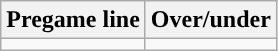<table class="wikitable">
<tr align="center">
<th>Pregame line</th>
<th>Over/under</th>
</tr>
<tr align="center">
<td></td>
<td></td>
</tr>
</table>
